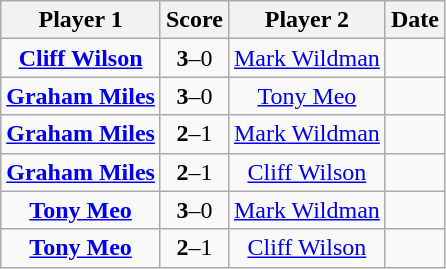<table class="wikitable" style="text-align: center">
<tr>
<th>Player 1</th>
<th>Score</th>
<th>Player 2</th>
<th>Date</th>
</tr>
<tr>
<td> <strong><a href='#'>Cliff Wilson</a></strong></td>
<td><strong>3</strong>–0</td>
<td> <a href='#'>Mark Wildman</a></td>
<td></td>
</tr>
<tr>
<td> <strong><a href='#'>Graham Miles</a></strong></td>
<td><strong>3</strong>–0</td>
<td> <a href='#'>Tony Meo</a></td>
<td></td>
</tr>
<tr>
<td> <strong><a href='#'>Graham Miles</a></strong></td>
<td><strong>2</strong>–1</td>
<td> <a href='#'>Mark Wildman</a></td>
<td></td>
</tr>
<tr>
<td> <strong><a href='#'>Graham Miles</a></strong></td>
<td><strong>2</strong>–1</td>
<td> <a href='#'>Cliff Wilson</a></td>
<td></td>
</tr>
<tr>
<td> <strong><a href='#'>Tony Meo</a></strong></td>
<td><strong>3</strong>–0</td>
<td> <a href='#'>Mark Wildman</a></td>
<td></td>
</tr>
<tr>
<td> <strong><a href='#'>Tony Meo</a></strong></td>
<td><strong>2</strong>–1</td>
<td> <a href='#'>Cliff Wilson</a></td>
<td></td>
</tr>
</table>
